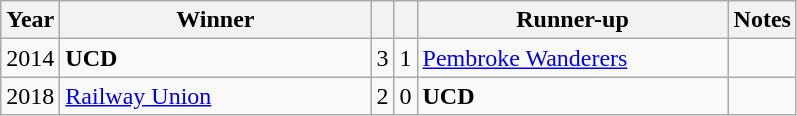<table class="wikitable">
<tr>
<th>Year</th>
<th>Winner</th>
<th></th>
<th></th>
<th>Runner-up</th>
<th>Notes</th>
</tr>
<tr>
<td align="center">2014</td>
<td width=200><strong>UCD</strong></td>
<td align="center">3</td>
<td align="center">1</td>
<td width=200><a href='#'>Pembroke Wanderers</a></td>
<td></td>
</tr>
<tr>
<td align="center">2018</td>
<td width=200><a href='#'>Railway Union</a></td>
<td align="center">2</td>
<td align="center">0</td>
<td width=200><strong>UCD</strong></td>
<td></td>
</tr>
</table>
